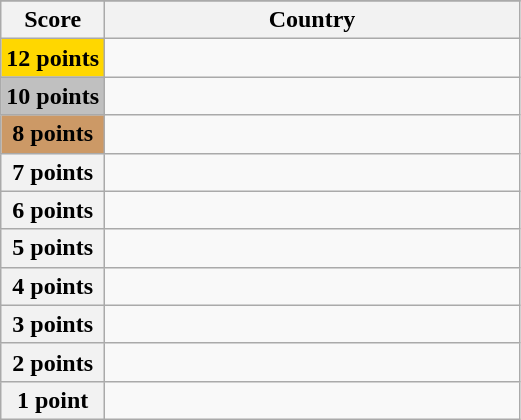<table class="wikitable">
<tr>
</tr>
<tr>
<th scope="col" width="20%">Score</th>
<th scope="col">Country</th>
</tr>
<tr>
<th scope="row" style="background:gold">12 points</th>
<td></td>
</tr>
<tr>
<th scope="row" style="background:silver">10 points</th>
<td></td>
</tr>
<tr>
<th scope="row" style="background:#CC9966">8 points</th>
<td></td>
</tr>
<tr>
<th scope="row">7 points</th>
<td></td>
</tr>
<tr>
<th scope="row">6 points</th>
<td></td>
</tr>
<tr>
<th scope="row">5 points</th>
<td></td>
</tr>
<tr>
<th scope="row">4 points</th>
<td></td>
</tr>
<tr>
<th scope="row">3 points</th>
<td></td>
</tr>
<tr>
<th scope="row">2 points</th>
<td></td>
</tr>
<tr>
<th scope="row">1 point</th>
<td></td>
</tr>
</table>
